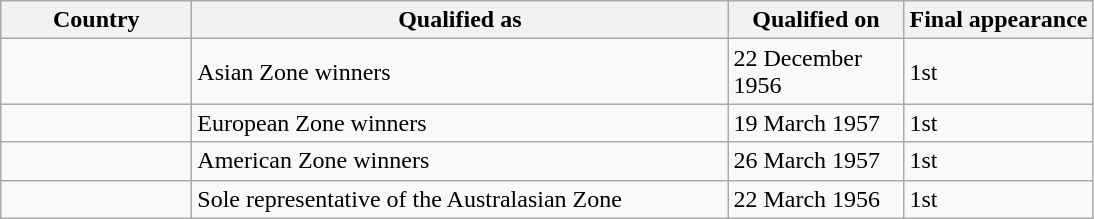<table class="sortable wikitable">
<tr>
<th width="120">Country</th>
<th width="350">Qualified as</th>
<th width="110">Qualified on</th>
<th>Final appearance</th>
</tr>
<tr>
<td></td>
<td>Asian Zone winners</td>
<td>22 December 1956</td>
<td>1st</td>
</tr>
<tr>
<td></td>
<td>European Zone winners</td>
<td>19 March 1957</td>
<td>1st</td>
</tr>
<tr>
<td></td>
<td>American Zone winners</td>
<td>26 March 1957</td>
<td>1st</td>
</tr>
<tr>
<td></td>
<td>Sole representative of the Australasian Zone</td>
<td>22 March 1956</td>
<td>1st</td>
</tr>
</table>
